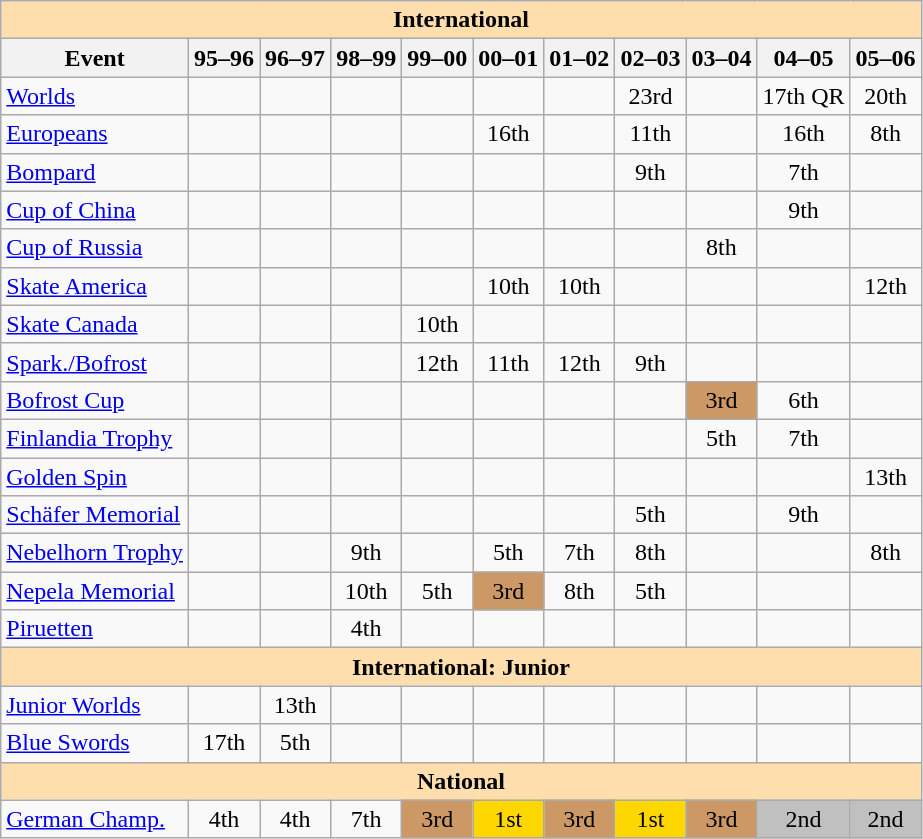<table class="wikitable" style="text-align:center">
<tr>
<th colspan="11" style="background-color: #ffdead; " align="center">International</th>
</tr>
<tr>
<th>Event</th>
<th>95–96</th>
<th>96–97</th>
<th>98–99</th>
<th>99–00</th>
<th>00–01</th>
<th>01–02</th>
<th>02–03</th>
<th>03–04</th>
<th>04–05</th>
<th>05–06</th>
</tr>
<tr>
<td align=left><a href='#'>Worlds</a></td>
<td></td>
<td></td>
<td></td>
<td></td>
<td></td>
<td></td>
<td>23rd</td>
<td></td>
<td>17th QR</td>
<td>20th</td>
</tr>
<tr>
<td align=left><a href='#'>Europeans</a></td>
<td></td>
<td></td>
<td></td>
<td></td>
<td>16th</td>
<td></td>
<td>11th</td>
<td></td>
<td>16th</td>
<td>8th</td>
</tr>
<tr>
<td align=left> <a href='#'>Bompard</a></td>
<td></td>
<td></td>
<td></td>
<td></td>
<td></td>
<td></td>
<td>9th</td>
<td></td>
<td>7th</td>
<td></td>
</tr>
<tr>
<td align=left> <a href='#'>Cup of China</a></td>
<td></td>
<td></td>
<td></td>
<td></td>
<td></td>
<td></td>
<td></td>
<td></td>
<td>9th</td>
<td></td>
</tr>
<tr>
<td align=left> <a href='#'>Cup of Russia</a></td>
<td></td>
<td></td>
<td></td>
<td></td>
<td></td>
<td></td>
<td></td>
<td>8th</td>
<td></td>
<td></td>
</tr>
<tr>
<td align=left> <a href='#'>Skate America</a></td>
<td></td>
<td></td>
<td></td>
<td></td>
<td>10th</td>
<td>10th</td>
<td></td>
<td></td>
<td></td>
<td>12th</td>
</tr>
<tr>
<td align=left> <a href='#'>Skate Canada</a></td>
<td></td>
<td></td>
<td></td>
<td>10th</td>
<td></td>
<td></td>
<td></td>
<td></td>
<td></td>
<td></td>
</tr>
<tr>
<td align=left> <a href='#'>Spark./Bofrost</a></td>
<td></td>
<td></td>
<td></td>
<td>12th</td>
<td>11th</td>
<td>12th</td>
<td>9th</td>
<td></td>
<td></td>
<td></td>
</tr>
<tr>
<td align=left><a href='#'>Bofrost Cup</a></td>
<td></td>
<td></td>
<td></td>
<td></td>
<td></td>
<td></td>
<td></td>
<td bgcolor=cc9966>3rd</td>
<td>6th</td>
<td></td>
</tr>
<tr>
<td align=left><a href='#'>Finlandia Trophy</a></td>
<td></td>
<td></td>
<td></td>
<td></td>
<td></td>
<td></td>
<td></td>
<td>5th</td>
<td>7th</td>
<td></td>
</tr>
<tr>
<td align=left><a href='#'>Golden Spin</a></td>
<td></td>
<td></td>
<td></td>
<td></td>
<td></td>
<td></td>
<td></td>
<td></td>
<td></td>
<td>13th</td>
</tr>
<tr>
<td align=left><a href='#'>Schäfer Memorial</a></td>
<td></td>
<td></td>
<td></td>
<td></td>
<td></td>
<td></td>
<td>5th</td>
<td></td>
<td>9th</td>
<td></td>
</tr>
<tr>
<td align=left><a href='#'>Nebelhorn Trophy</a></td>
<td></td>
<td></td>
<td>9th</td>
<td></td>
<td>5th</td>
<td>7th</td>
<td>8th</td>
<td></td>
<td></td>
<td>8th</td>
</tr>
<tr>
<td align=left><a href='#'>Nepela Memorial</a></td>
<td></td>
<td></td>
<td>10th</td>
<td>5th</td>
<td bgcolor=cc9966>3rd</td>
<td>8th</td>
<td>5th</td>
<td></td>
<td></td>
<td></td>
</tr>
<tr>
<td align=left><a href='#'>Piruetten</a></td>
<td></td>
<td></td>
<td>4th</td>
<td></td>
<td></td>
<td></td>
<td></td>
<td></td>
<td></td>
<td></td>
</tr>
<tr>
<th colspan="11" style="background-color: #ffdead; " align="center">International: Junior</th>
</tr>
<tr>
<td align=left><a href='#'>Junior Worlds</a></td>
<td></td>
<td>13th</td>
<td></td>
<td></td>
<td></td>
<td></td>
<td></td>
<td></td>
<td></td>
<td></td>
</tr>
<tr>
<td align=left><a href='#'>Blue Swords</a></td>
<td>17th</td>
<td>5th</td>
<td></td>
<td></td>
<td></td>
<td></td>
<td></td>
<td></td>
<td></td>
<td></td>
</tr>
<tr>
<th colspan="11" style="background-color: #ffdead; " align="center">National</th>
</tr>
<tr>
<td align=left><a href='#'>German Champ.</a></td>
<td>4th</td>
<td>4th</td>
<td>7th</td>
<td bgcolor=cc9966>3rd</td>
<td bgcolor=gold>1st</td>
<td bgcolor=cc9966>3rd</td>
<td bgcolor=gold>1st</td>
<td bgcolor=cc9966>3rd</td>
<td bgcolor=silver>2nd</td>
<td bgcolor=silver>2nd</td>
</tr>
</table>
